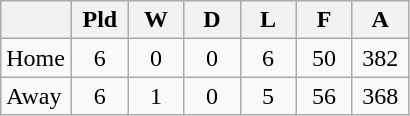<table class="wikitable" border="1">
<tr>
<th width=40></th>
<th width=30>Pld</th>
<th width=30>W</th>
<th width=30>D</th>
<th width=30>L</th>
<th width=30>F</th>
<th width=30>A</th>
</tr>
<tr>
<td>Home</td>
<td align=center>6</td>
<td align=center>0</td>
<td align=center>0</td>
<td align=center>6</td>
<td align=center>50</td>
<td align=center>382</td>
</tr>
<tr>
<td>Away</td>
<td align=center>6</td>
<td align=center>1</td>
<td align=center>0</td>
<td align=center>5</td>
<td align=center>56</td>
<td align=center>368</td>
</tr>
</table>
